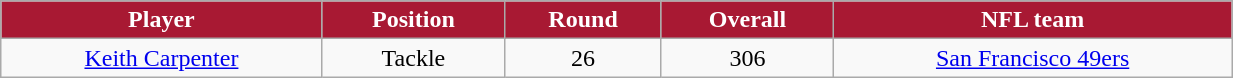<table class="wikitable" width="65%">
<tr align="center"  style="background:#A81933;color:#FFFFFF;">
<td><strong>Player</strong></td>
<td><strong>Position</strong></td>
<td><strong>Round</strong></td>
<td><strong>Overall</strong></td>
<td><strong>NFL team</strong></td>
</tr>
<tr align="center" bgcolor="">
<td><a href='#'>Keith Carpenter</a></td>
<td>Tackle</td>
<td>26</td>
<td>306</td>
<td><a href='#'>San Francisco 49ers</a></td>
</tr>
</table>
